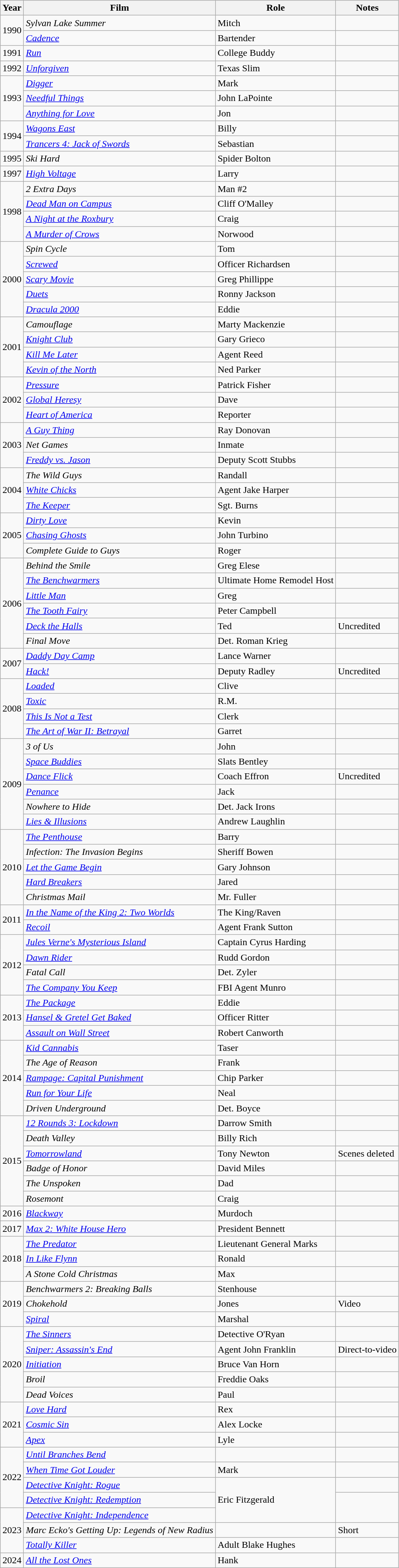<table class="wikitable sortable">
<tr>
<th>Year</th>
<th>Film</th>
<th>Role</th>
<th class="unsortable">Notes</th>
</tr>
<tr>
<td rowspan=2>1990</td>
<td><em>Sylvan Lake Summer</em></td>
<td>Mitch</td>
<td></td>
</tr>
<tr>
<td><em><a href='#'>Cadence</a></em></td>
<td>Bartender</td>
<td></td>
</tr>
<tr>
<td>1991</td>
<td><em><a href='#'>Run</a></em></td>
<td>College Buddy</td>
<td></td>
</tr>
<tr>
<td>1992</td>
<td><em><a href='#'>Unforgiven</a></em></td>
<td>Texas Slim</td>
<td></td>
</tr>
<tr>
<td rowspan=3>1993</td>
<td><em><a href='#'>Digger</a></em></td>
<td>Mark</td>
<td></td>
</tr>
<tr>
<td><em><a href='#'>Needful Things</a></em></td>
<td>John LaPointe</td>
<td></td>
</tr>
<tr>
<td><em><a href='#'>Anything for Love</a></em></td>
<td>Jon</td>
<td></td>
</tr>
<tr>
<td rowspan=2>1994</td>
<td><em><a href='#'>Wagons East</a></em></td>
<td>Billy</td>
<td></td>
</tr>
<tr>
<td><em><a href='#'>Trancers 4: Jack of Swords</a></em></td>
<td>Sebastian</td>
<td></td>
</tr>
<tr>
<td>1995</td>
<td><em>Ski Hard</em></td>
<td>Spider Bolton</td>
<td></td>
</tr>
<tr>
<td>1997</td>
<td><em><a href='#'>High Voltage</a></em></td>
<td>Larry</td>
<td></td>
</tr>
<tr>
<td rowspan=4>1998</td>
<td><em>2 Extra Days</em></td>
<td>Man #2</td>
<td></td>
</tr>
<tr>
<td><em><a href='#'>Dead Man on Campus</a></em></td>
<td>Cliff O'Malley</td>
<td></td>
</tr>
<tr>
<td data-sort-value="Night at the Roxbury, A"><em><a href='#'>A Night at the Roxbury</a></em></td>
<td>Craig</td>
<td></td>
</tr>
<tr>
<td data-sort-value="Murder of Crows, A"><em><a href='#'>A Murder of Crows</a></em></td>
<td>Norwood</td>
<td></td>
</tr>
<tr>
<td rowspan=5>2000</td>
<td><em>Spin Cycle</em></td>
<td>Tom</td>
<td></td>
</tr>
<tr>
<td><em><a href='#'>Screwed</a></em></td>
<td>Officer Richardsen</td>
<td></td>
</tr>
<tr>
<td><em><a href='#'>Scary Movie</a></em></td>
<td>Greg Phillippe</td>
<td></td>
</tr>
<tr>
<td><em><a href='#'>Duets</a></em></td>
<td>Ronny Jackson</td>
<td></td>
</tr>
<tr>
<td><em><a href='#'>Dracula 2000</a></em></td>
<td>Eddie</td>
<td></td>
</tr>
<tr>
<td rowspan=4>2001</td>
<td><em>Camouflage</em></td>
<td>Marty Mackenzie</td>
<td></td>
</tr>
<tr>
<td><em><a href='#'>Knight Club</a></em></td>
<td>Gary Grieco</td>
<td></td>
</tr>
<tr>
<td><em><a href='#'>Kill Me Later</a></em></td>
<td>Agent Reed</td>
<td></td>
</tr>
<tr>
<td><em><a href='#'>Kevin of the North</a></em></td>
<td>Ned Parker</td>
<td></td>
</tr>
<tr>
<td rowspan=3>2002</td>
<td><em><a href='#'>Pressure</a></em></td>
<td>Patrick Fisher</td>
<td></td>
</tr>
<tr>
<td><em><a href='#'>Global Heresy</a></em></td>
<td>Dave</td>
<td></td>
</tr>
<tr>
<td><em><a href='#'>Heart of America</a></em></td>
<td>Reporter</td>
<td></td>
</tr>
<tr>
<td rowspan=3>2003</td>
<td data-sort-value="Guy Thing, A"><em><a href='#'>A Guy Thing</a></em></td>
<td>Ray Donovan</td>
<td></td>
</tr>
<tr>
<td><em>Net Games</em></td>
<td>Inmate</td>
<td></td>
</tr>
<tr>
<td><em><a href='#'>Freddy vs. Jason</a></em></td>
<td>Deputy Scott Stubbs</td>
<td></td>
</tr>
<tr>
<td rowspan=3>2004</td>
<td data-sort-value="Wild Guys, The"><em>The Wild Guys</em></td>
<td>Randall</td>
<td></td>
</tr>
<tr>
<td><em><a href='#'>White Chicks</a></em></td>
<td>Agent Jake Harper</td>
<td></td>
</tr>
<tr>
<td data-sort-value="Keeper, The"><em><a href='#'>The Keeper</a></em></td>
<td>Sgt. Burns</td>
<td></td>
</tr>
<tr>
<td rowspan=3>2005</td>
<td><em><a href='#'>Dirty Love</a></em></td>
<td>Kevin</td>
<td></td>
</tr>
<tr>
<td><em><a href='#'>Chasing Ghosts</a></em></td>
<td>John Turbino</td>
<td></td>
</tr>
<tr>
<td><em>Complete Guide to Guys</em></td>
<td>Roger</td>
<td></td>
</tr>
<tr>
<td rowspan=6>2006</td>
<td><em>Behind the Smile</em></td>
<td>Greg Elese</td>
<td></td>
</tr>
<tr>
<td data-sort-value="Benchwarmers, The"><em><a href='#'>The Benchwarmers</a></em></td>
<td>Ultimate Home Remodel Host</td>
<td></td>
</tr>
<tr>
<td><em><a href='#'>Little Man</a></em></td>
<td>Greg</td>
<td></td>
</tr>
<tr>
<td data-sort-value="Tooth Fairy, The"><em><a href='#'>The Tooth Fairy</a></em></td>
<td>Peter Campbell</td>
<td></td>
</tr>
<tr>
<td><em><a href='#'>Deck the Halls</a></em></td>
<td>Ted</td>
<td>Uncredited</td>
</tr>
<tr>
<td><em>Final Move</em></td>
<td>Det. Roman Krieg</td>
<td></td>
</tr>
<tr>
<td rowspan=2>2007</td>
<td><em><a href='#'>Daddy Day Camp</a></em></td>
<td>Lance Warner</td>
<td></td>
</tr>
<tr>
<td><em><a href='#'>Hack!</a></em></td>
<td>Deputy Radley</td>
<td>Uncredited</td>
</tr>
<tr>
<td rowspan=4>2008</td>
<td><em><a href='#'>Loaded</a></em></td>
<td>Clive</td>
<td></td>
</tr>
<tr>
<td><em><a href='#'>Toxic</a></em></td>
<td>R.M.</td>
<td></td>
</tr>
<tr>
<td><em><a href='#'>This Is Not a Test</a></em></td>
<td>Clerk</td>
<td></td>
</tr>
<tr>
<td data-sort-value="Art of War II: Betrayal, The"><em><a href='#'>The Art of War II: Betrayal</a></em></td>
<td>Garret</td>
<td></td>
</tr>
<tr>
<td rowspan=6>2009</td>
<td><em>3 of Us</em></td>
<td>John</td>
<td></td>
</tr>
<tr>
<td><em><a href='#'>Space Buddies</a></em></td>
<td>Slats Bentley</td>
<td></td>
</tr>
<tr>
<td><em><a href='#'>Dance Flick</a></em></td>
<td>Coach Effron</td>
<td>Uncredited</td>
</tr>
<tr>
<td><em><a href='#'>Penance</a></em></td>
<td>Jack</td>
<td></td>
</tr>
<tr>
<td><em>Nowhere to Hide</em></td>
<td>Det. Jack Irons</td>
<td></td>
</tr>
<tr>
<td><em><a href='#'>Lies & Illusions</a></em></td>
<td>Andrew Laughlin</td>
<td></td>
</tr>
<tr>
<td rowspan=5>2010</td>
<td data-sort-value="Penthouse, The"><em><a href='#'>The Penthouse</a></em></td>
<td>Barry</td>
<td></td>
</tr>
<tr>
<td><em>Infection: The Invasion Begins</em></td>
<td>Sheriff Bowen</td>
<td></td>
</tr>
<tr>
<td><em><a href='#'>Let the Game Begin</a></em></td>
<td>Gary Johnson</td>
<td></td>
</tr>
<tr>
<td><em><a href='#'>Hard Breakers</a></em></td>
<td>Jared</td>
<td></td>
</tr>
<tr>
<td><em>Christmas Mail</em></td>
<td>Mr. Fuller</td>
<td></td>
</tr>
<tr>
<td rowspan=2>2011</td>
<td><em><a href='#'>In the Name of the King 2: Two Worlds</a></em></td>
<td>The King/Raven</td>
<td></td>
</tr>
<tr>
<td><em><a href='#'>Recoil</a></em></td>
<td>Agent Frank Sutton</td>
<td></td>
</tr>
<tr>
<td rowspan=4>2012</td>
<td><em><a href='#'>Jules Verne's Mysterious Island</a></em></td>
<td>Captain Cyrus Harding</td>
<td></td>
</tr>
<tr>
<td><em><a href='#'>Dawn Rider</a></em></td>
<td>Rudd Gordon</td>
<td></td>
</tr>
<tr>
<td><em>Fatal Call</em></td>
<td>Det. Zyler</td>
<td></td>
</tr>
<tr>
<td data-sort-value="Company You Keep, The"><em><a href='#'>The Company You Keep</a></em></td>
<td>FBI Agent Munro</td>
<td></td>
</tr>
<tr>
<td rowspan=3>2013</td>
<td data-sort-value="Package, The"><em><a href='#'>The Package</a></em></td>
<td>Eddie</td>
<td></td>
</tr>
<tr>
<td><em><a href='#'>Hansel & Gretel Get Baked</a></em></td>
<td>Officer Ritter</td>
<td></td>
</tr>
<tr>
<td><em><a href='#'>Assault on Wall Street</a></em></td>
<td>Robert Canworth</td>
<td></td>
</tr>
<tr>
<td rowspan=5>2014</td>
<td><em><a href='#'>Kid Cannabis</a></em></td>
<td>Taser</td>
<td></td>
</tr>
<tr>
<td data-sort-value="Age of Reason, The"><em>The Age of Reason</em></td>
<td>Frank</td>
<td></td>
</tr>
<tr>
<td><em><a href='#'>Rampage: Capital Punishment</a></em></td>
<td>Chip Parker</td>
<td></td>
</tr>
<tr>
<td><em><a href='#'>Run for Your Life</a></em></td>
<td>Neal</td>
<td></td>
</tr>
<tr>
<td><em>Driven Underground</em></td>
<td>Det. Boyce</td>
<td></td>
</tr>
<tr>
<td rowspan=6>2015</td>
<td><em><a href='#'>12 Rounds 3: Lockdown</a></em></td>
<td>Darrow Smith</td>
<td></td>
</tr>
<tr>
<td><em>Death Valley</em></td>
<td>Billy Rich</td>
<td></td>
</tr>
<tr>
<td><em><a href='#'>Tomorrowland</a></em></td>
<td>Tony Newton</td>
<td>Scenes deleted</td>
</tr>
<tr>
<td><em>Badge of Honor</em></td>
<td>David Miles</td>
<td></td>
</tr>
<tr>
<td data-sort-value="Unspoken, The"><em>The Unspoken</em></td>
<td>Dad</td>
<td></td>
</tr>
<tr>
<td><em>Rosemont</em></td>
<td>Craig</td>
<td></td>
</tr>
<tr>
<td>2016</td>
<td><em><a href='#'>Blackway</a></em></td>
<td>Murdoch</td>
<td></td>
</tr>
<tr>
<td>2017</td>
<td><em><a href='#'>Max 2: White House Hero</a></em></td>
<td>President Bennett</td>
<td></td>
</tr>
<tr>
<td rowspan=3>2018</td>
<td data-sort-value="Predator, The"><em><a href='#'>The Predator</a></em></td>
<td>Lieutenant General Marks</td>
<td></td>
</tr>
<tr>
<td><em><a href='#'>In Like Flynn</a></em></td>
<td>Ronald</td>
<td></td>
</tr>
<tr>
<td data-sort-value="Stone Cold Christmas, A"><em>A Stone Cold Christmas</em></td>
<td>Max</td>
<td></td>
</tr>
<tr>
<td rowspan=3>2019</td>
<td><em>Benchwarmers 2: Breaking Balls</em></td>
<td>Stenhouse</td>
<td></td>
</tr>
<tr>
<td><em>Chokehold</em></td>
<td>Jones</td>
<td>Video</td>
</tr>
<tr>
<td><em><a href='#'>Spiral</a></em></td>
<td>Marshal</td>
<td></td>
</tr>
<tr>
<td rowspan=5>2020</td>
<td data-sort-value="Sinners, The"><em><a href='#'>The Sinners</a></em></td>
<td>Detective O'Ryan</td>
<td></td>
</tr>
<tr>
<td><em><a href='#'>Sniper: Assassin's End</a></em></td>
<td>Agent John Franklin</td>
<td>Direct-to-video</td>
</tr>
<tr>
<td><em><a href='#'>Initiation</a></em></td>
<td>Bruce Van Horn</td>
<td></td>
</tr>
<tr>
<td><em>Broil</em></td>
<td>Freddie Oaks</td>
<td></td>
</tr>
<tr>
<td><em>Dead Voices</em></td>
<td>Paul</td>
<td></td>
</tr>
<tr>
<td rowspan="3">2021</td>
<td><em><a href='#'>Love Hard</a></em></td>
<td>Rex</td>
<td></td>
</tr>
<tr>
<td><em><a href='#'>Cosmic Sin</a></em></td>
<td>Alex Locke</td>
<td></td>
</tr>
<tr>
<td><em><a href='#'>Apex</a></em></td>
<td>Lyle</td>
<td></td>
</tr>
<tr Margoux 2022 film. William>
<td rowspan="4">2022</td>
<td><em><a href='#'>Until Branches Bend</a></em></td>
<td></td>
<td></td>
</tr>
<tr>
<td><em><a href='#'>When Time Got Louder</a></em></td>
<td>Mark</td>
<td></td>
</tr>
<tr>
<td><em><a href='#'>Detective Knight: Rogue</a></em></td>
<td rowspan="3">Eric Fitzgerald</td>
<td></td>
</tr>
<tr>
<td><em><a href='#'>Detective Knight: Redemption</a></em> </td>
</tr>
<tr>
<td rowspan=3>2023</td>
<td><em><a href='#'>Detective Knight: Independence</a></em> </td>
</tr>
<tr>
<td><em>Marc Ecko's Getting Up: Legends of New Radius</em></td>
<td></td>
<td>Short</td>
</tr>
<tr>
<td><em><a href='#'>Totally Killer</a></em></td>
<td>Adult Blake Hughes</td>
<td></td>
</tr>
<tr>
<td>2024</td>
<td><em><a href='#'>All the Lost Ones</a></em></td>
<td>Hank</td>
<td></td>
</tr>
</table>
